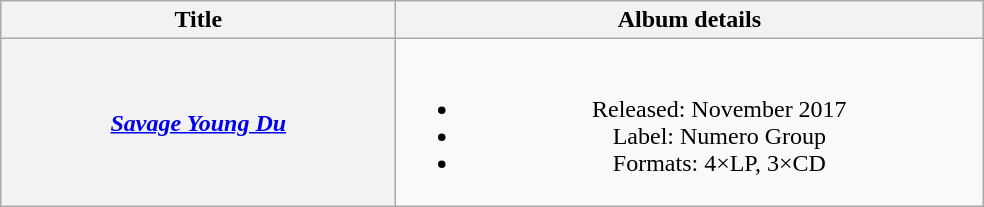<table class="wikitable plainrowheaders" style="text-align:center;">
<tr>
<th scope="col" style="width:16em;">Title</th>
<th scope="col" style="width:24em;">Album details</th>
</tr>
<tr>
<th scope="row"><em><a href='#'>Savage Young Du</a></em></th>
<td><br><ul><li>Released: November 2017</li><li>Label: Numero Group</li><li>Formats: 4×LP, 3×CD</li></ul></td>
</tr>
</table>
